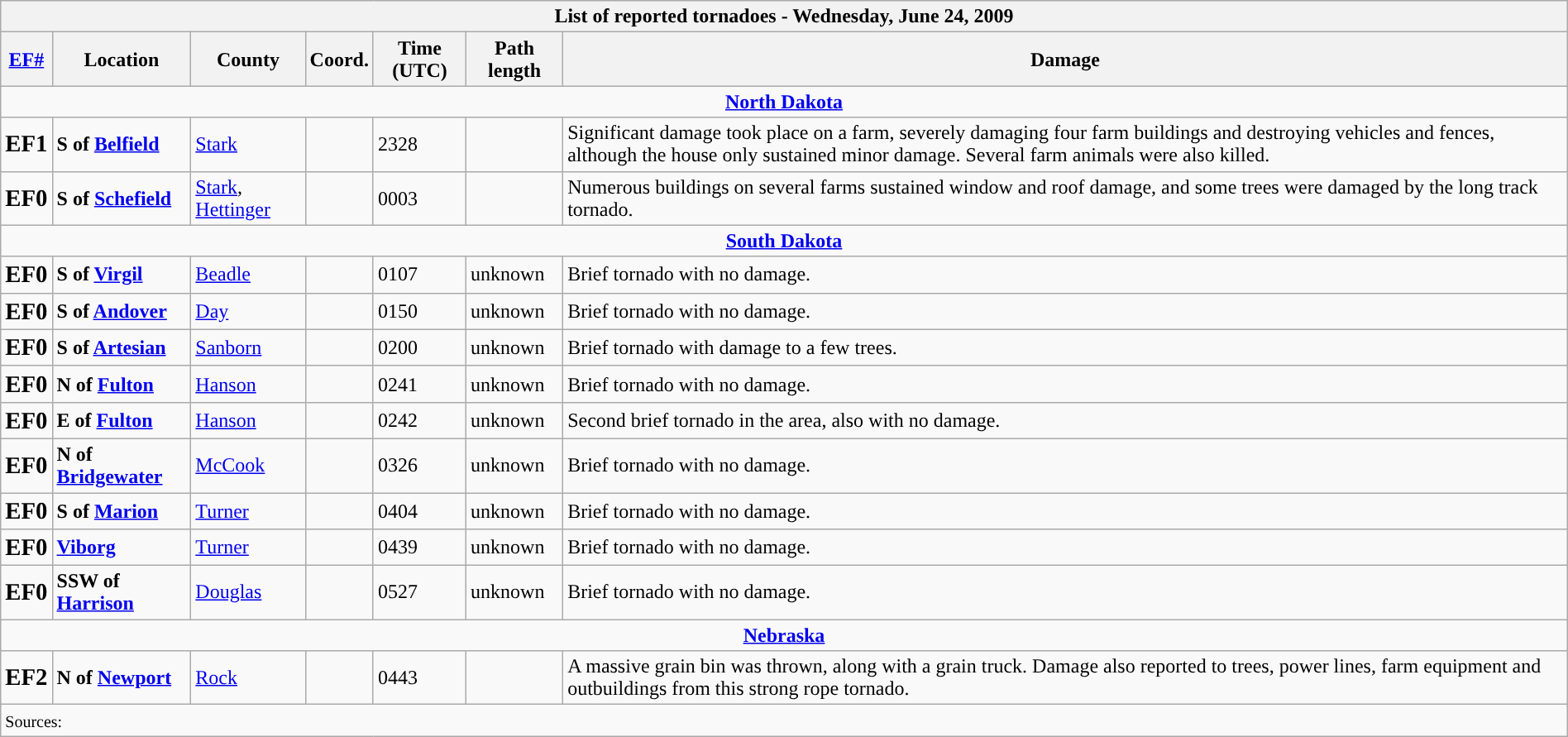<table class="wikitable collapsible" width="100%">
<tr>
<th colspan="7">List of reported tornadoes - Wednesday, June 24, 2009</th>
</tr>
<tr>
<th><a href='#'>EF#</a></th>
<th>Location</th>
<th>County</th>
<th>Coord.</th>
<th>Time (UTC)</th>
<th>Path length</th>
<th>Damage</th>
</tr>
<tr>
<td colspan="7" align=center><strong><a href='#'>North Dakota</a></strong></td>
</tr>
<tr>
<td><big><strong>EF1</strong></big></td>
<td><strong>S of <a href='#'>Belfield</a></strong></td>
<td><a href='#'>Stark</a></td>
<td></td>
<td>2328</td>
<td></td>
<td>Significant damage took place on a farm, severely damaging four farm buildings and destroying vehicles and fences, although the house only sustained minor damage. Several farm animals were also killed.</td>
</tr>
<tr>
<td><big><strong>EF0</strong></big></td>
<td><strong>S of <a href='#'>Schefield</a></strong></td>
<td><a href='#'>Stark</a>, <a href='#'>Hettinger</a></td>
<td></td>
<td>0003</td>
<td></td>
<td>Numerous buildings on several farms sustained window and roof damage, and some trees were damaged by the long track tornado.</td>
</tr>
<tr>
<td colspan="7" align=center><strong><a href='#'>South Dakota</a></strong></td>
</tr>
<tr>
<td><big><strong>EF0</strong></big></td>
<td><strong>S of <a href='#'>Virgil</a></strong></td>
<td><a href='#'>Beadle</a></td>
<td></td>
<td>0107</td>
<td>unknown</td>
<td>Brief tornado with no damage.</td>
</tr>
<tr>
<td><big><strong>EF0</strong></big></td>
<td><strong>S of <a href='#'>Andover</a></strong></td>
<td><a href='#'>Day</a></td>
<td></td>
<td>0150</td>
<td>unknown</td>
<td>Brief tornado with no damage.</td>
</tr>
<tr>
<td><big><strong>EF0</strong></big></td>
<td><strong>S of <a href='#'>Artesian</a></strong></td>
<td><a href='#'>Sanborn</a></td>
<td></td>
<td>0200</td>
<td>unknown</td>
<td>Brief tornado with damage to a few trees.</td>
</tr>
<tr>
<td><big><strong>EF0</strong></big></td>
<td><strong>N of <a href='#'>Fulton</a></strong></td>
<td><a href='#'>Hanson</a></td>
<td></td>
<td>0241</td>
<td>unknown</td>
<td>Brief tornado with no damage.</td>
</tr>
<tr>
<td><big><strong>EF0</strong></big></td>
<td><strong>E of <a href='#'>Fulton</a></strong></td>
<td><a href='#'>Hanson</a></td>
<td></td>
<td>0242</td>
<td>unknown</td>
<td>Second brief tornado in the area, also with no damage.</td>
</tr>
<tr>
<td><big><strong>EF0</strong></big></td>
<td><strong>N of <a href='#'>Bridgewater</a></strong></td>
<td><a href='#'>McCook</a></td>
<td></td>
<td>0326</td>
<td>unknown</td>
<td>Brief tornado with no damage.</td>
</tr>
<tr>
<td><big><strong>EF0</strong></big></td>
<td><strong>S of <a href='#'>Marion</a></strong></td>
<td><a href='#'>Turner</a></td>
<td></td>
<td>0404</td>
<td>unknown</td>
<td>Brief tornado with no damage.</td>
</tr>
<tr>
<td><big><strong>EF0</strong></big></td>
<td><strong><a href='#'>Viborg</a></strong></td>
<td><a href='#'>Turner</a></td>
<td></td>
<td>0439</td>
<td>unknown</td>
<td>Brief tornado with no damage.</td>
</tr>
<tr>
<td><big><strong>EF0</strong></big></td>
<td><strong>SSW of <a href='#'>Harrison</a></strong></td>
<td><a href='#'>Douglas</a></td>
<td></td>
<td>0527</td>
<td>unknown</td>
<td>Brief tornado with no damage.</td>
</tr>
<tr>
<td colspan="7" align=center><strong><a href='#'>Nebraska</a></strong></td>
</tr>
<tr>
<td><big><strong>EF2</strong></big></td>
<td><strong>N of <a href='#'>Newport</a></strong></td>
<td><a href='#'>Rock</a></td>
<td></td>
<td>0443</td>
<td></td>
<td>A massive grain bin was thrown, along with a grain truck. Damage also reported to trees, power lines, farm equipment and outbuildings from this strong rope tornado.</td>
</tr>
<tr>
<td colspan="7"><small>Sources: </small></td>
</tr>
</table>
